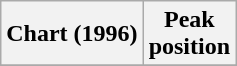<table class="wikitable plainrowheaders" style="text-align:center">
<tr>
<th scope="col">Chart (1996)</th>
<th scope="col">Peak<br>position</th>
</tr>
<tr>
</tr>
</table>
